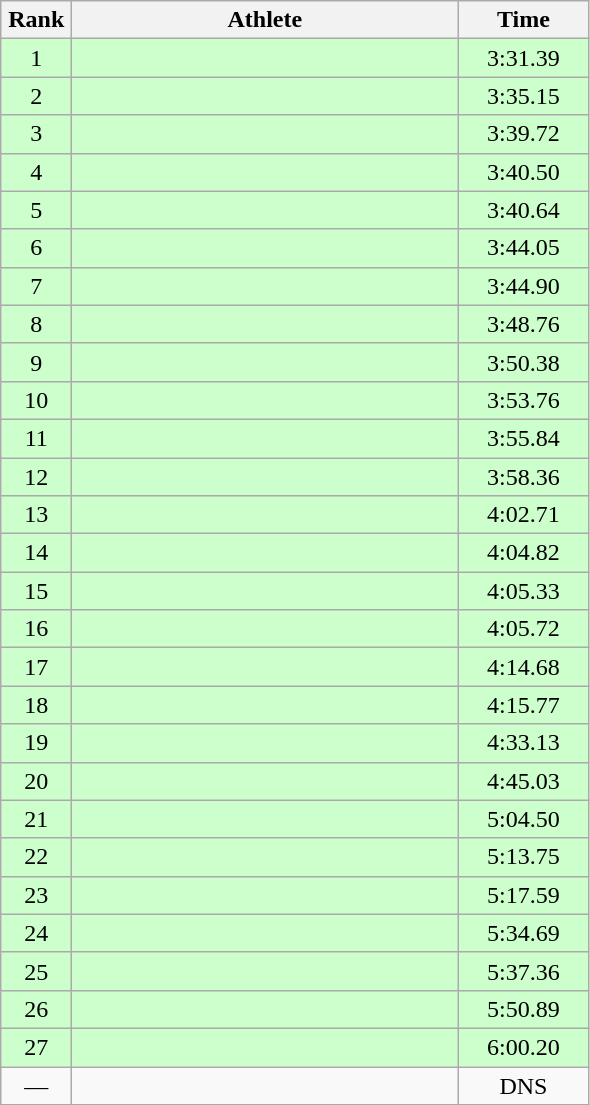<table class=wikitable style="text-align:center">
<tr>
<th width=40>Rank</th>
<th width=250>Athlete</th>
<th width=80>Time</th>
</tr>
<tr bgcolor="ccffcc">
<td>1</td>
<td align=left></td>
<td>3:31.39</td>
</tr>
<tr bgcolor="ccffcc">
<td>2</td>
<td align=left></td>
<td>3:35.15</td>
</tr>
<tr bgcolor="ccffcc">
<td>3</td>
<td align=left></td>
<td>3:39.72</td>
</tr>
<tr bgcolor="ccffcc">
<td>4</td>
<td align=left></td>
<td>3:40.50</td>
</tr>
<tr bgcolor="ccffcc">
<td>5</td>
<td align=left></td>
<td>3:40.64</td>
</tr>
<tr bgcolor="ccffcc">
<td>6</td>
<td align=left></td>
<td>3:44.05</td>
</tr>
<tr bgcolor="ccffcc">
<td>7</td>
<td align=left></td>
<td>3:44.90</td>
</tr>
<tr bgcolor="ccffcc">
<td>8</td>
<td align=left></td>
<td>3:48.76</td>
</tr>
<tr bgcolor="ccffcc">
<td>9</td>
<td align=left></td>
<td>3:50.38</td>
</tr>
<tr bgcolor="ccffcc">
<td>10</td>
<td align=left></td>
<td>3:53.76</td>
</tr>
<tr bgcolor="ccffcc">
<td>11</td>
<td align=left></td>
<td>3:55.84</td>
</tr>
<tr bgcolor="ccffcc">
<td>12</td>
<td align=left></td>
<td>3:58.36</td>
</tr>
<tr bgcolor="ccffcc">
<td>13</td>
<td align=left></td>
<td>4:02.71</td>
</tr>
<tr bgcolor="ccffcc">
<td>14</td>
<td align=left></td>
<td>4:04.82</td>
</tr>
<tr bgcolor="ccffcc">
<td>15</td>
<td align=left></td>
<td>4:05.33</td>
</tr>
<tr bgcolor="ccffcc">
<td>16</td>
<td align=left></td>
<td>4:05.72</td>
</tr>
<tr bgcolor="ccffcc">
<td>17</td>
<td align=left></td>
<td>4:14.68</td>
</tr>
<tr bgcolor="ccffcc">
<td>18</td>
<td align=left></td>
<td>4:15.77</td>
</tr>
<tr bgcolor="ccffcc">
<td>19</td>
<td align=left></td>
<td>4:33.13</td>
</tr>
<tr bgcolor="ccffcc">
<td>20</td>
<td align=left></td>
<td>4:45.03</td>
</tr>
<tr bgcolor="ccffcc">
<td>21</td>
<td align=left></td>
<td>5:04.50</td>
</tr>
<tr bgcolor="ccffcc">
<td>22</td>
<td align=left></td>
<td>5:13.75</td>
</tr>
<tr bgcolor="ccffcc">
<td>23</td>
<td align=left></td>
<td>5:17.59</td>
</tr>
<tr bgcolor="ccffcc">
<td>24</td>
<td align=left></td>
<td>5:34.69</td>
</tr>
<tr bgcolor="ccffcc">
<td>25</td>
<td align=left></td>
<td>5:37.36</td>
</tr>
<tr bgcolor="ccffcc">
<td>26</td>
<td align=left></td>
<td>5:50.89</td>
</tr>
<tr bgcolor="ccffcc">
<td>27</td>
<td align=left></td>
<td>6:00.20</td>
</tr>
<tr>
<td>—</td>
<td align=left></td>
<td>DNS</td>
</tr>
</table>
